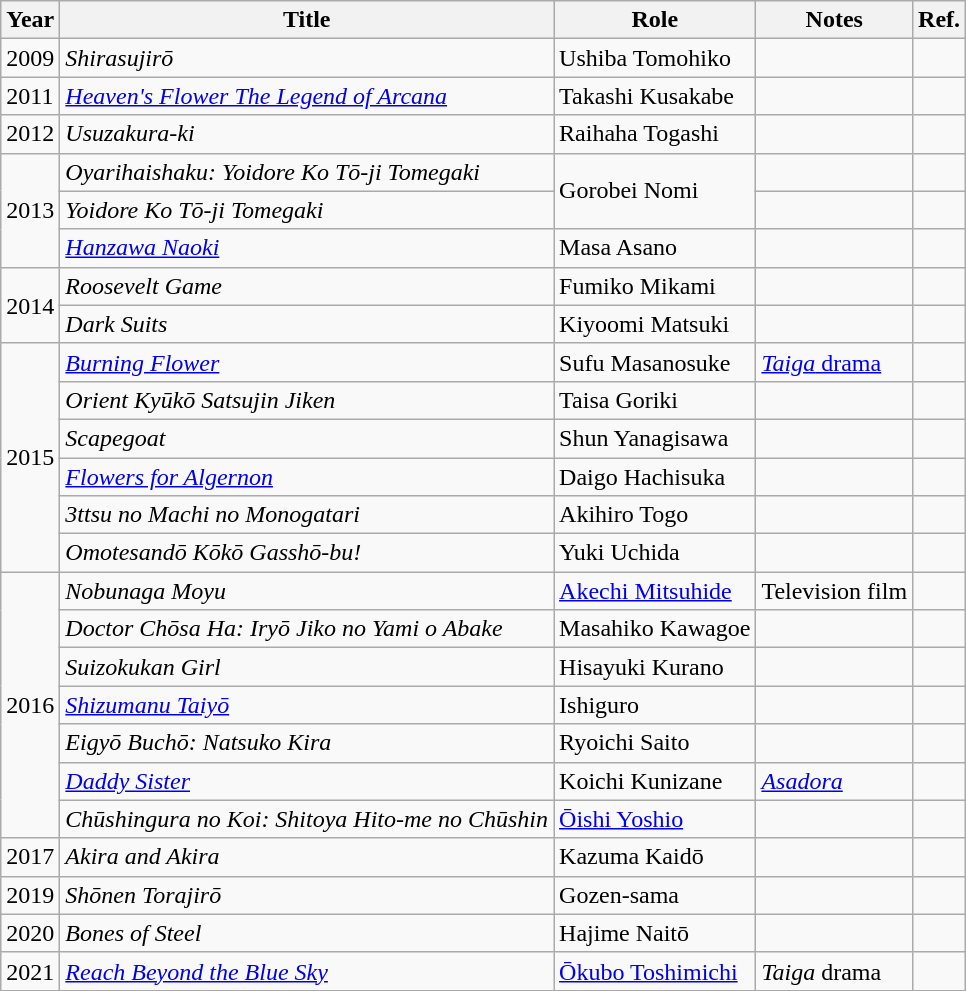<table class="wikitable">
<tr>
<th>Year</th>
<th>Title</th>
<th>Role</th>
<th>Notes</th>
<th>Ref.</th>
</tr>
<tr>
<td>2009</td>
<td><em>Shirasujirō</em></td>
<td>Ushiba Tomohiko</td>
<td></td>
<td></td>
</tr>
<tr>
<td>2011</td>
<td><em><a href='#'>Heaven's Flower The Legend of Arcana</a></em></td>
<td>Takashi Kusakabe</td>
<td></td>
<td></td>
</tr>
<tr>
<td>2012</td>
<td><em>Usuzakura-ki</em></td>
<td>Raihaha Togashi</td>
<td></td>
<td></td>
</tr>
<tr>
<td rowspan="3">2013</td>
<td><em>Oyarihaishaku: Yoidore Ko Tō-ji Tomegaki</em></td>
<td rowspan="2">Gorobei Nomi</td>
<td></td>
<td></td>
</tr>
<tr>
<td><em>Yoidore Ko Tō-ji Tomegaki</em></td>
<td></td>
<td></td>
</tr>
<tr>
<td><em><a href='#'>Hanzawa Naoki</a></em></td>
<td>Masa Asano</td>
<td></td>
<td></td>
</tr>
<tr>
<td rowspan="2">2014</td>
<td><em>Roosevelt Game</em></td>
<td>Fumiko Mikami</td>
<td></td>
<td></td>
</tr>
<tr>
<td><em>Dark Suits</em></td>
<td>Kiyoomi Matsuki</td>
<td></td>
<td></td>
</tr>
<tr>
<td rowspan="6">2015</td>
<td><em><a href='#'>Burning Flower</a></em></td>
<td>Sufu Masanosuke</td>
<td><a href='#'><em>Taiga</em> drama</a></td>
<td></td>
</tr>
<tr>
<td><em>Orient Kyūkō Satsujin Jiken</em></td>
<td>Taisa Goriki</td>
<td></td>
<td></td>
</tr>
<tr>
<td><em>Scapegoat</em></td>
<td>Shun Yanagisawa</td>
<td></td>
<td></td>
</tr>
<tr>
<td><em><a href='#'>Flowers for Algernon</a></em></td>
<td>Daigo Hachisuka</td>
<td></td>
<td></td>
</tr>
<tr>
<td><em>3ttsu no Machi no Monogatari</em></td>
<td>Akihiro Togo</td>
<td></td>
<td></td>
</tr>
<tr>
<td><em>Omotesandō Kōkō Gasshō-bu!</em></td>
<td>Yuki Uchida</td>
<td></td>
<td></td>
</tr>
<tr>
<td rowspan="7">2016</td>
<td><em>Nobunaga Moyu</em></td>
<td><a href='#'>Akechi Mitsuhide</a></td>
<td>Television film</td>
<td></td>
</tr>
<tr>
<td><em>Doctor Chōsa Ha: Iryō Jiko no Yami o Abake</em></td>
<td>Masahiko Kawagoe</td>
<td></td>
<td></td>
</tr>
<tr>
<td><em>Suizokukan Girl</em></td>
<td>Hisayuki Kurano</td>
<td></td>
<td></td>
</tr>
<tr>
<td><em><a href='#'>Shizumanu Taiyō</a></em></td>
<td>Ishiguro</td>
<td></td>
<td></td>
</tr>
<tr>
<td><em>Eigyō Buchō: Natsuko Kira</em></td>
<td>Ryoichi Saito</td>
<td></td>
<td></td>
</tr>
<tr>
<td><em><a href='#'>Daddy Sister</a></em></td>
<td>Koichi Kunizane</td>
<td><em><a href='#'>Asadora</a></em></td>
<td></td>
</tr>
<tr>
<td><em>Chūshingura no Koi: Shitoya Hito-me no Chūshin</em></td>
<td><a href='#'>Ōishi Yoshio</a></td>
<td></td>
<td></td>
</tr>
<tr>
<td rowspan="1">2017</td>
<td><em>Akira and Akira</em></td>
<td>Kazuma Kaidō</td>
<td></td>
<td></td>
</tr>
<tr>
<td rowspan="1">2019</td>
<td><em>Shōnen Torajirō </em></td>
<td>Gozen-sama</td>
<td></td>
<td></td>
</tr>
<tr>
<td>2020</td>
<td><em>Bones of Steel</em></td>
<td>Hajime Naitō</td>
<td></td>
<td></td>
</tr>
<tr>
<td>2021</td>
<td><em><a href='#'>Reach Beyond the Blue Sky</a></em></td>
<td><a href='#'>Ōkubo Toshimichi</a></td>
<td><em>Taiga</em> drama</td>
<td></td>
</tr>
<tr>
</tr>
</table>
